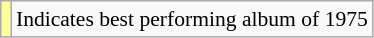<table class="wikitable" style="font-size:90%;">
<tr>
<td style="background-color:#FFFF99"></td>
<td>Indicates best performing album of 1975</td>
</tr>
</table>
